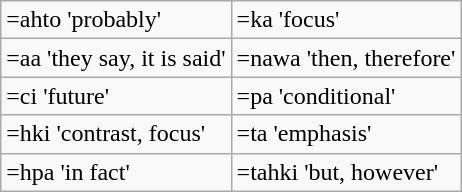<table class="wikitable">
<tr>
<td>=ahto 'probably'</td>
<td>=ka 'focus'</td>
</tr>
<tr>
<td>=aa 'they say, it is said'</td>
<td>=nawa 'then, therefore'</td>
</tr>
<tr>
<td>=ci 'future'</td>
<td>=pa 'conditional'</td>
</tr>
<tr>
<td>=hki 'contrast, focus'</td>
<td>=ta 'emphasis'</td>
</tr>
<tr>
<td>=hpa 'in fact'</td>
<td>=tahki 'but, however'</td>
</tr>
</table>
